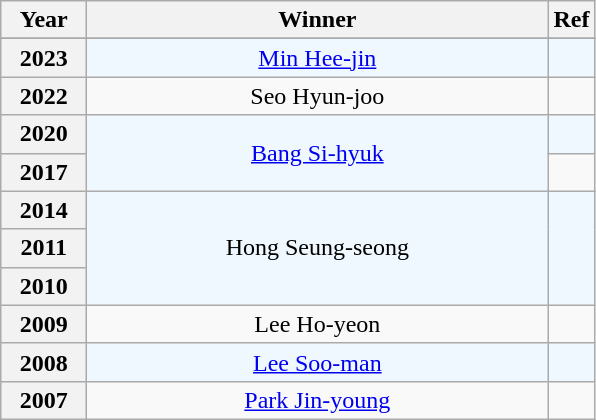<table class="wikitable plainrowheaders" style="text-align: center">
<tr>
<th scope="col" width="50">Year</th>
<th scope="col" width="300">Winner</th>
<th>Ref</th>
</tr>
<tr>
</tr>
<tr style="background:#F0F8FF">
<th scope="row" style="text-align:center;">2023</th>
<td><a href='#'>Min Hee-jin</a></td>
<td></td>
</tr>
<tr>
<th scope="row" style="text-align:center;">2022</th>
<td>Seo Hyun-joo</td>
<td></td>
</tr>
<tr style="background:#F0F8FF">
<th scope="row" style="text-align:center;">2020</th>
<td rowspan="2"><a href='#'>Bang Si-hyuk</a></td>
<td></td>
</tr>
<tr>
<th scope="row" style="text-align:center;">2017</th>
<td></td>
</tr>
<tr style="background:#F0F8FF">
<th scope="row" style="text-align:center;">2014</th>
<td rowspan="3">Hong Seung-seong</td>
<td rowspan="3"></td>
</tr>
<tr style="background:#F0F8FF">
<th scope="row" style="text-align:center;">2011</th>
</tr>
<tr style="background:#F0F8FF">
<th scope="row" style="text-align:center;">2010</th>
</tr>
<tr>
<th scope="row" style="text-align:center;">2009</th>
<td>Lee Ho-yeon</td>
<td></td>
</tr>
<tr style="background:#F0F8FF">
<th scope="row" style="text-align:center;">2008</th>
<td><a href='#'>Lee Soo-man</a></td>
<td></td>
</tr>
<tr>
<th scope="row" style="text-align:center;">2007</th>
<td><a href='#'>Park Jin-young</a></td>
<td></td>
</tr>
</table>
